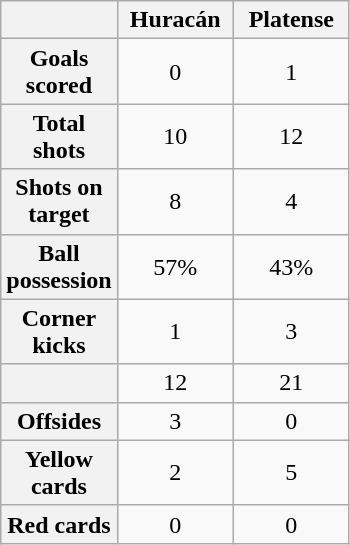<table class="wikitable" style="text-align:center">
<tr>
<th scope="col" style="width:70px"></th>
<th scope="col" style="width:70px">Huracán</th>
<th scope="col" style="width:70px">Platense</th>
</tr>
<tr>
<th scope=row>Goals scored</th>
<td>0</td>
<td>1</td>
</tr>
<tr>
<th scope=row>Total shots</th>
<td>10</td>
<td>12</td>
</tr>
<tr>
<th scope=row>Shots on target</th>
<td>8</td>
<td>4</td>
</tr>
<tr>
<th scope=row>Ball possession</th>
<td>57%</td>
<td>43%</td>
</tr>
<tr>
<th scope=row>Corner kicks</th>
<td>1</td>
<td>3</td>
</tr>
<tr>
<th scope=row></th>
<td>12</td>
<td>21</td>
</tr>
<tr>
<th scope=row>Offsides</th>
<td>3</td>
<td>0</td>
</tr>
<tr>
<th scope=row>Yellow cards</th>
<td>2</td>
<td>5</td>
</tr>
<tr>
<th scope=row>Red cards</th>
<td>0</td>
<td>0</td>
</tr>
</table>
